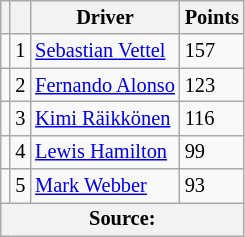<table class="wikitable" style="font-size: 85%;">
<tr>
<th></th>
<th></th>
<th>Driver</th>
<th>Points</th>
</tr>
<tr>
<td align="left"></td>
<td align="center">1</td>
<td> <a href='#'>Sebastian Vettel</a></td>
<td>157</td>
</tr>
<tr>
<td align="left"></td>
<td align="center">2</td>
<td> <a href='#'>Fernando Alonso</a></td>
<td>123</td>
</tr>
<tr>
<td align="left"></td>
<td align="center">3</td>
<td> <a href='#'>Kimi Räikkönen</a></td>
<td>116</td>
</tr>
<tr>
<td align="left"></td>
<td align="center">4</td>
<td> <a href='#'>Lewis Hamilton</a></td>
<td>99</td>
</tr>
<tr>
<td align="left"></td>
<td align="center">5</td>
<td> <a href='#'>Mark Webber</a></td>
<td>93</td>
</tr>
<tr>
<th colspan=4>Source: </th>
</tr>
</table>
